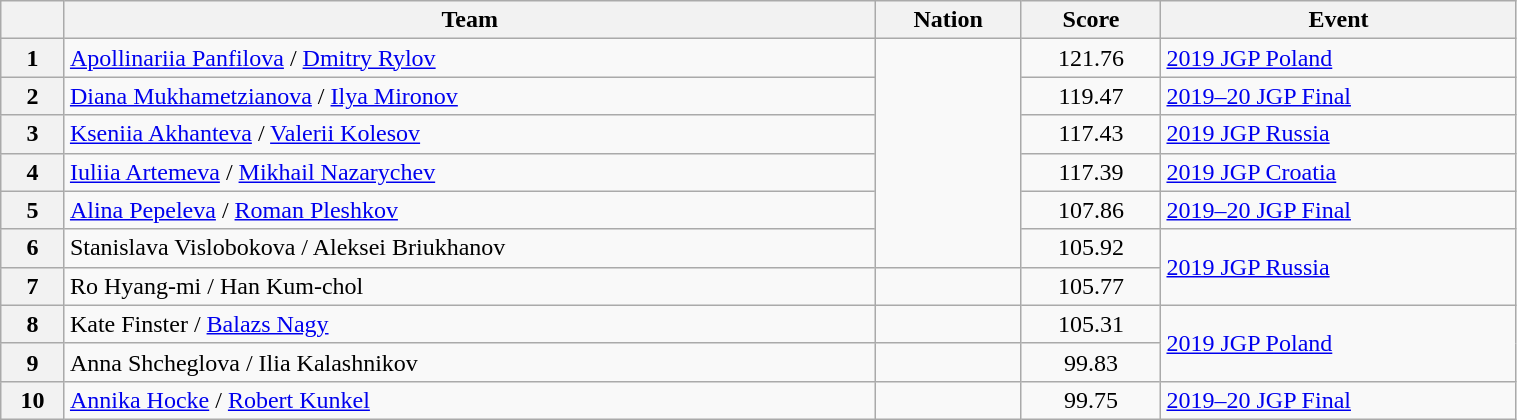<table class="wikitable sortable" style="text-align:left; width:80%">
<tr>
<th scope="col"></th>
<th scope="col">Team</th>
<th scope="col">Nation</th>
<th scope="col">Score</th>
<th scope="col">Event</th>
</tr>
<tr>
<th scope="row">1</th>
<td><a href='#'>Apollinariia Panfilova</a> / <a href='#'>Dmitry Rylov</a></td>
<td rowspan="6"></td>
<td style="text-align:center;">121.76</td>
<td><a href='#'>2019 JGP Poland</a></td>
</tr>
<tr>
<th scope="row">2</th>
<td><a href='#'>Diana Mukhametzianova</a> / <a href='#'>Ilya Mironov</a></td>
<td style="text-align:center;">119.47</td>
<td><a href='#'>2019–20 JGP Final</a></td>
</tr>
<tr>
<th scope="row">3</th>
<td><a href='#'>Kseniia Akhanteva</a> / <a href='#'>Valerii Kolesov</a></td>
<td style="text-align:center;">117.43</td>
<td><a href='#'>2019 JGP Russia</a></td>
</tr>
<tr>
<th scope="row">4</th>
<td><a href='#'>Iuliia Artemeva</a> / <a href='#'>Mikhail Nazarychev</a></td>
<td style="text-align:center;">117.39</td>
<td><a href='#'>2019 JGP Croatia</a></td>
</tr>
<tr>
<th scope="row">5</th>
<td><a href='#'>Alina Pepeleva</a> / <a href='#'>Roman Pleshkov</a></td>
<td style="text-align:center;">107.86</td>
<td><a href='#'>2019–20 JGP Final</a></td>
</tr>
<tr>
<th scope="row">6</th>
<td>Stanislava Vislobokova / Aleksei Briukhanov</td>
<td style="text-align:center;">105.92</td>
<td rowspan="2"><a href='#'>2019 JGP Russia</a></td>
</tr>
<tr>
<th scope="row">7</th>
<td>Ro Hyang-mi / Han Kum-chol</td>
<td></td>
<td style="text-align:center;">105.77</td>
</tr>
<tr>
<th scope="row">8</th>
<td>Kate Finster / <a href='#'>Balazs Nagy</a></td>
<td></td>
<td style="text-align:center;">105.31</td>
<td rowspan="2"><a href='#'>2019 JGP Poland</a></td>
</tr>
<tr>
<th scope="row">9</th>
<td>Anna Shcheglova / Ilia Kalashnikov</td>
<td></td>
<td style="text-align:center;">99.83</td>
</tr>
<tr>
<th scope="row">10</th>
<td><a href='#'>Annika Hocke</a> / <a href='#'>Robert Kunkel</a></td>
<td></td>
<td style="text-align:center;">99.75</td>
<td><a href='#'>2019–20 JGP Final</a></td>
</tr>
</table>
